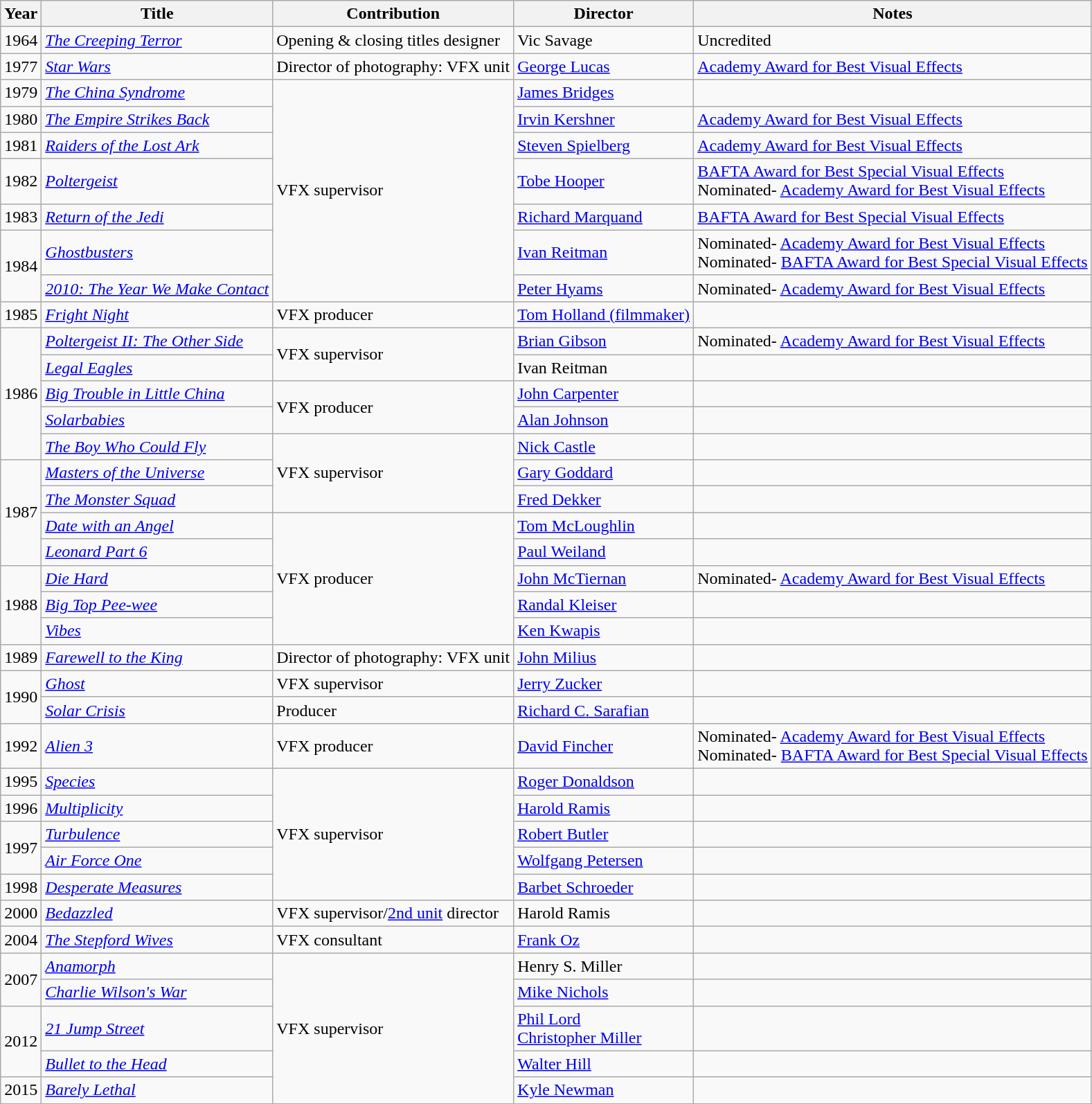<table class="wikitable">
<tr>
<th>Year</th>
<th>Title</th>
<th>Contribution</th>
<th>Director</th>
<th>Notes</th>
</tr>
<tr>
<td>1964</td>
<td><em><a href='#'>The Creeping Terror</a></em></td>
<td>Opening & closing titles designer</td>
<td>Vic Savage</td>
<td>Uncredited</td>
</tr>
<tr>
<td>1977</td>
<td><a href='#'><em>Star Wars</em></a></td>
<td>Director of photography: VFX unit</td>
<td><a href='#'>George Lucas</a></td>
<td><a href='#'>Academy Award for Best Visual Effects</a></td>
</tr>
<tr>
<td>1979</td>
<td><em><a href='#'>The China Syndrome</a></em></td>
<td rowspan="7">VFX supervisor</td>
<td><a href='#'>James Bridges</a></td>
<td></td>
</tr>
<tr>
<td>1980</td>
<td><em><a href='#'>The Empire Strikes Back</a></em></td>
<td><a href='#'>Irvin Kershner</a></td>
<td><a href='#'>Academy Award for Best Visual Effects</a></td>
</tr>
<tr>
<td>1981</td>
<td><em><a href='#'>Raiders of the Lost Ark</a></em></td>
<td><a href='#'>Steven Spielberg</a></td>
<td><a href='#'>Academy Award for Best Visual Effects</a></td>
</tr>
<tr>
<td>1982</td>
<td><a href='#'><em>Poltergeist</em></a></td>
<td><a href='#'>Tobe Hooper</a></td>
<td><a href='#'>BAFTA Award for Best Special Visual Effects</a><br>Nominated- <a href='#'>Academy Award for Best Visual Effects</a></td>
</tr>
<tr>
<td>1983</td>
<td><em><a href='#'>Return of the Jedi</a></em></td>
<td><a href='#'>Richard Marquand</a></td>
<td><a href='#'>BAFTA Award for Best Special Visual Effects</a></td>
</tr>
<tr>
<td rowspan="2">1984</td>
<td><em><a href='#'>Ghostbusters</a></em></td>
<td><a href='#'>Ivan Reitman</a></td>
<td>Nominated- <a href='#'>Academy Award for Best Visual Effects</a><br>Nominated- <a href='#'>BAFTA Award for Best Special Visual Effects</a></td>
</tr>
<tr>
<td><em><a href='#'>2010: The Year We Make Contact</a></em></td>
<td><a href='#'>Peter Hyams</a></td>
<td>Nominated- <a href='#'>Academy Award for Best Visual Effects</a></td>
</tr>
<tr>
<td>1985</td>
<td><em><a href='#'>Fright Night</a></em></td>
<td>VFX producer</td>
<td><a href='#'>Tom Holland (filmmaker)</a></td>
<td></td>
</tr>
<tr>
<td rowspan="5">1986</td>
<td><em><a href='#'>Poltergeist II: The Other Side</a></em></td>
<td rowspan="2">VFX supervisor</td>
<td><a href='#'>Brian Gibson</a></td>
<td>Nominated- <a href='#'>Academy Award for Best Visual Effects</a></td>
</tr>
<tr>
<td><em><a href='#'>Legal Eagles</a></em></td>
<td>Ivan Reitman</td>
<td></td>
</tr>
<tr>
<td><em><a href='#'>Big Trouble in Little China</a></em></td>
<td rowspan="2">VFX producer</td>
<td><a href='#'>John Carpenter</a></td>
<td></td>
</tr>
<tr>
<td><em><a href='#'>Solarbabies</a></em></td>
<td><a href='#'>Alan Johnson</a></td>
<td></td>
</tr>
<tr>
<td><em><a href='#'>The Boy Who Could Fly</a></em></td>
<td rowspan="3">VFX supervisor</td>
<td><a href='#'>Nick Castle</a></td>
<td></td>
</tr>
<tr>
<td rowspan="4">1987</td>
<td><a href='#'><em>Masters of the Universe</em></a></td>
<td><a href='#'>Gary Goddard</a></td>
<td></td>
</tr>
<tr>
<td><em><a href='#'>The Monster Squad</a></em></td>
<td><a href='#'>Fred Dekker</a></td>
<td></td>
</tr>
<tr>
<td><em><a href='#'>Date with an Angel</a></em></td>
<td rowspan="5">VFX producer</td>
<td><a href='#'>Tom McLoughlin</a></td>
<td></td>
</tr>
<tr>
<td><em><a href='#'>Leonard Part 6</a></em></td>
<td><a href='#'>Paul Weiland</a></td>
<td></td>
</tr>
<tr>
<td rowspan="3">1988</td>
<td><em><a href='#'>Die Hard</a></em></td>
<td><a href='#'>John McTiernan</a></td>
<td>Nominated- <a href='#'>Academy Award for Best Visual Effects</a></td>
</tr>
<tr>
<td><em><a href='#'>Big Top Pee-wee</a></em></td>
<td><a href='#'>Randal Kleiser</a></td>
<td></td>
</tr>
<tr>
<td><a href='#'><em>Vibes</em></a></td>
<td><a href='#'>Ken Kwapis</a></td>
<td></td>
</tr>
<tr>
<td>1989</td>
<td><em><a href='#'>Farewell to the King</a></em></td>
<td>Director of photography: VFX unit</td>
<td><a href='#'>John Milius</a></td>
<td></td>
</tr>
<tr>
<td rowspan="2">1990</td>
<td><a href='#'><em>Ghost</em></a></td>
<td>VFX supervisor</td>
<td><a href='#'>Jerry Zucker</a></td>
<td></td>
</tr>
<tr>
<td><a href='#'><em>Solar Crisis</em></a></td>
<td>Producer</td>
<td><a href='#'>Richard C. Sarafian</a></td>
<td></td>
</tr>
<tr>
<td>1992</td>
<td><em><a href='#'>Alien 3</a></em></td>
<td>VFX producer</td>
<td><a href='#'>David Fincher</a></td>
<td>Nominated- <a href='#'>Academy Award for Best Visual Effects</a><br>Nominated- <a href='#'>BAFTA Award for Best Special Visual Effects</a></td>
</tr>
<tr>
<td>1995</td>
<td><a href='#'><em>Species</em></a></td>
<td rowspan="5">VFX supervisor</td>
<td><a href='#'>Roger Donaldson</a></td>
<td></td>
</tr>
<tr>
<td>1996</td>
<td><a href='#'><em>Multiplicity</em></a></td>
<td><a href='#'>Harold Ramis</a></td>
<td></td>
</tr>
<tr>
<td rowspan="2">1997</td>
<td><a href='#'><em>Turbulence</em></a></td>
<td><a href='#'>Robert Butler</a></td>
<td></td>
</tr>
<tr>
<td><a href='#'><em>Air Force One</em></a></td>
<td><a href='#'>Wolfgang Petersen</a></td>
<td></td>
</tr>
<tr>
<td>1998</td>
<td><a href='#'><em>Desperate Measures</em></a></td>
<td><a href='#'>Barbet Schroeder</a></td>
<td></td>
</tr>
<tr>
<td>2000</td>
<td><a href='#'><em>Bedazzled</em></a></td>
<td>VFX supervisor/<a href='#'>2nd unit</a> director</td>
<td>Harold Ramis</td>
<td></td>
</tr>
<tr>
<td>2004</td>
<td><a href='#'><em>The Stepford Wives</em></a></td>
<td>VFX consultant</td>
<td><a href='#'>Frank Oz</a></td>
<td></td>
</tr>
<tr>
<td rowspan="2">2007</td>
<td><a href='#'><em>Anamorph</em></a></td>
<td rowspan="5">VFX supervisor</td>
<td>Henry S. Miller</td>
<td></td>
</tr>
<tr>
<td><a href='#'><em>Charlie Wilson's War</em></a></td>
<td><a href='#'>Mike Nichols</a></td>
<td></td>
</tr>
<tr>
<td rowspan="2">2012</td>
<td><a href='#'><em>21 Jump Street</em></a></td>
<td><a href='#'>Phil Lord<br>Christopher Miller</a></td>
<td></td>
</tr>
<tr>
<td><em><a href='#'>Bullet to the Head</a></em></td>
<td><a href='#'>Walter Hill</a></td>
<td></td>
</tr>
<tr>
<td>2015</td>
<td><em><a href='#'>Barely Lethal</a></em></td>
<td><a href='#'>Kyle Newman</a></td>
<td></td>
</tr>
</table>
